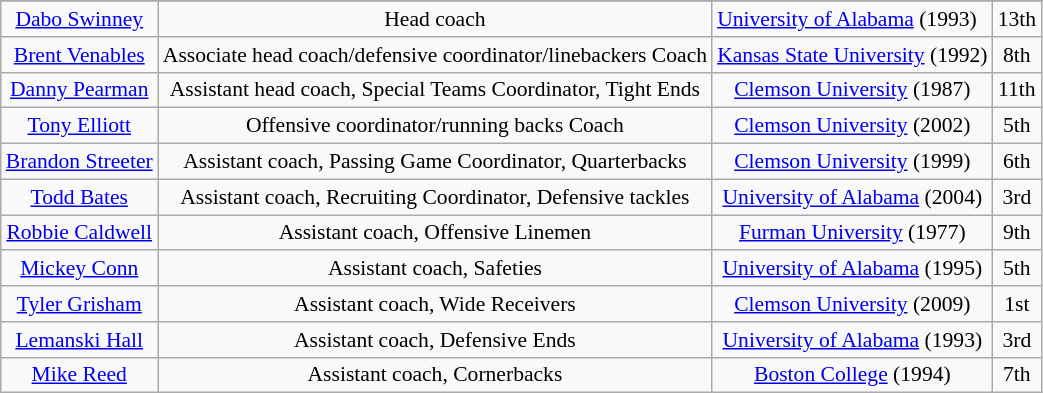<table class="wikitable" border="1" style="font-size:90%;">
<tr>
</tr>
<tr>
<td align=center><a href='#'>Dabo Swinney</a></td>
<td align=center>Head coach</td>
<td><a href='#'>University of Alabama</a> (1993)</td>
<td align=center>13th</td>
</tr>
<tr>
<td align=center><a href='#'>Brent Venables</a></td>
<td align=center>Associate head coach/defensive coordinator/linebackers Coach</td>
<td align=center><a href='#'>Kansas State University</a> (1992)</td>
<td align=center>8th</td>
</tr>
<tr>
<td align=center><a href='#'>Danny Pearman</a></td>
<td align=center>Assistant head coach, Special Teams Coordinator, Tight Ends</td>
<td align=center><a href='#'>Clemson University</a> (1987)</td>
<td align=center>11th</td>
</tr>
<tr>
<td align=center><a href='#'>Tony Elliott</a></td>
<td align=center>Offensive coordinator/running backs Coach</td>
<td align=center><a href='#'>Clemson University</a> (2002)</td>
<td align=center>5th</td>
</tr>
<tr>
<td align=center><a href='#'>Brandon Streeter</a></td>
<td align=center>Assistant coach, Passing Game Coordinator, Quarterbacks</td>
<td align=center><a href='#'>Clemson University</a> (1999)</td>
<td align=center>6th</td>
</tr>
<tr>
<td align=center><a href='#'>Todd Bates</a></td>
<td align=center>Assistant coach, Recruiting Coordinator, Defensive tackles</td>
<td align=center><a href='#'>University of Alabama</a> (2004)</td>
<td align=center>3rd</td>
</tr>
<tr>
<td align=center><a href='#'>Robbie Caldwell</a></td>
<td align=center>Assistant coach, Offensive Linemen</td>
<td align=center><a href='#'>Furman University</a> (1977)</td>
<td align=center>9th</td>
</tr>
<tr>
<td align=center><a href='#'>Mickey Conn</a></td>
<td align=center>Assistant coach, Safeties</td>
<td align=center><a href='#'>University of Alabama</a> (1995)</td>
<td align=center>5th</td>
</tr>
<tr>
<td align=center><a href='#'>Tyler Grisham</a></td>
<td align=center>Assistant coach, Wide Receivers</td>
<td align=center><a href='#'>Clemson University</a> (2009)</td>
<td align=center>1st</td>
</tr>
<tr>
<td align=center><a href='#'>Lemanski Hall</a></td>
<td align=center>Assistant coach, Defensive Ends</td>
<td align=center><a href='#'>University of Alabama</a> (1993)</td>
<td align=center>3rd</td>
</tr>
<tr>
<td align=center><a href='#'>Mike Reed</a></td>
<td align=center>Assistant coach, Cornerbacks</td>
<td align=center><a href='#'>Boston College</a> (1994)</td>
<td align=center>7th</td>
</tr>
</table>
